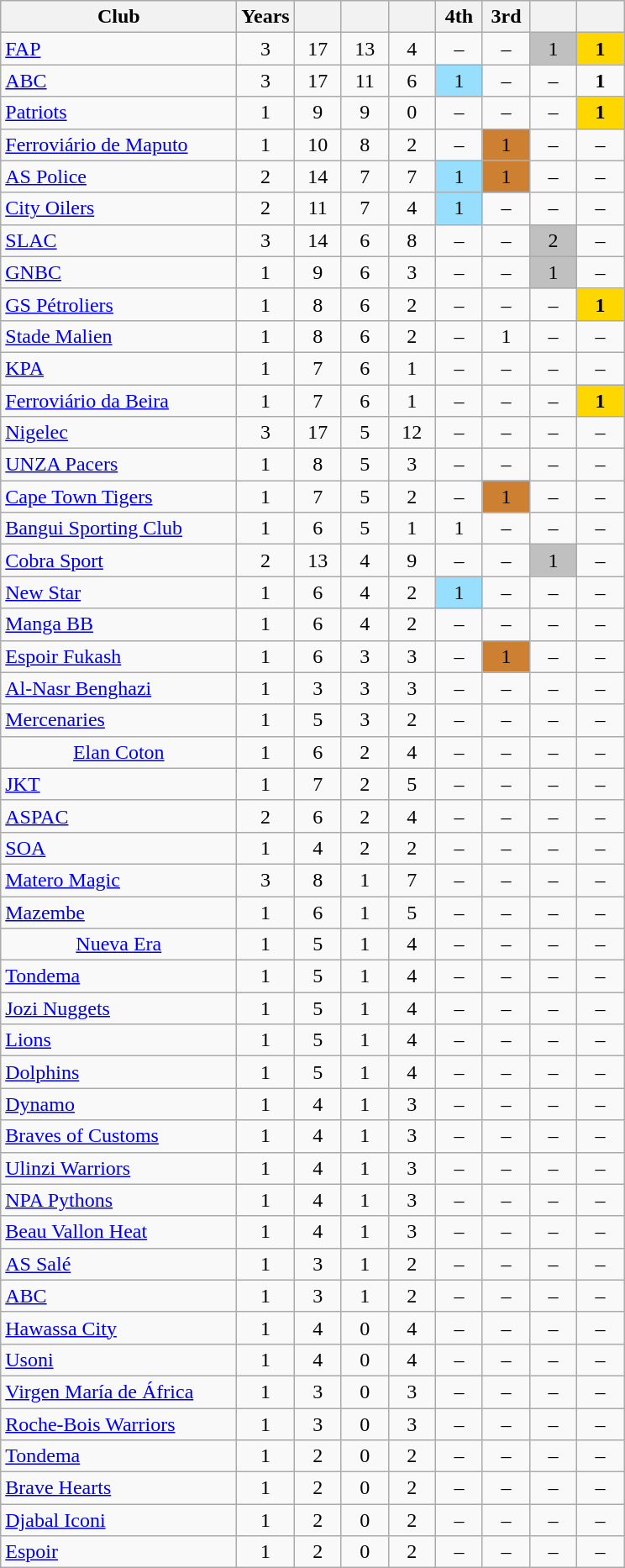<table class="wikitable sortable" style="text-align:center">
<tr>
<th width="180">Club</th>
<th>Years</th>
<th width="30"></th>
<th width="30"></th>
<th width="30"></th>
<th width="30">4th</th>
<th width="30">3rd</th>
<th width="30"></th>
<th width="30"></th>
</tr>
<tr>
<td align="left"> <a href='#'>FAP</a></td>
<td>3</td>
<td>17</td>
<td>13</td>
<td>4</td>
<td>–</td>
<td>–</td>
<td bgcolor=silver>1</td>
<td bgcolor="gold"><strong>1</strong></td>
</tr>
<tr>
<td align="left"> <a href='#'>ABC</a></td>
<td>3</td>
<td>17</td>
<td>11</td>
<td>6</td>
<td bgcolor="#97DEFF">1</td>
<td>–</td>
<td>–</td>
<td><strong>1</strong></td>
</tr>
<tr>
<td align="left"> <a href='#'>Patriots</a></td>
<td>1</td>
<td>9</td>
<td>9</td>
<td>0</td>
<td>–</td>
<td>–</td>
<td>–</td>
<td bgcolor="gold"><strong>1</strong></td>
</tr>
<tr>
<td align="left"> <a href='#'>Ferroviário de Maputo</a></td>
<td>1</td>
<td>10</td>
<td>8</td>
<td>2</td>
<td>–</td>
<td bgcolor="#cd7f32">1</td>
<td>–</td>
<td>–</td>
</tr>
<tr>
<td align="left"> <a href='#'>AS Police</a></td>
<td>2</td>
<td>14</td>
<td>7</td>
<td>7</td>
<td bgcolor="#97DEFF">1</td>
<td bgcolor="#cd7f32">1</td>
<td>–</td>
<td>–</td>
</tr>
<tr>
<td align="left"> <a href='#'>City Oilers</a></td>
<td>2</td>
<td>11</td>
<td>7</td>
<td>4</td>
<td bgcolor="#97DEFF">1</td>
<td>–</td>
<td>–</td>
<td>–</td>
</tr>
<tr>
<td align="left"> <a href='#'>SLAC</a></td>
<td>3</td>
<td>14</td>
<td>6</td>
<td>8</td>
<td>–</td>
<td>–</td>
<td bgcolor="silver">2</td>
<td>–</td>
</tr>
<tr>
<td align="left"> <a href='#'>GNBC</a></td>
<td>1</td>
<td>9</td>
<td>6</td>
<td>3</td>
<td>–</td>
<td>–</td>
<td bgcolor="silver">1</td>
<td>–</td>
</tr>
<tr>
<td align="left"> <a href='#'>GS Pétroliers</a></td>
<td>1</td>
<td>8</td>
<td>6</td>
<td>2</td>
<td>–</td>
<td>–</td>
<td>–</td>
<td bgcolor="gold"><strong>1</strong></td>
</tr>
<tr>
<td align="left"> <a href='#'>Stade Malien</a></td>
<td>1</td>
<td>8</td>
<td>6</td>
<td>2</td>
<td>–</td>
<td>1</td>
<td>–</td>
<td>–</td>
</tr>
<tr>
<td align="left"> <a href='#'>KPA</a></td>
<td>1</td>
<td>7</td>
<td>6</td>
<td>1</td>
<td>–</td>
<td>–</td>
<td>–</td>
<td>–</td>
</tr>
<tr>
<td align="left"> <a href='#'>Ferroviário da Beira</a></td>
<td>1</td>
<td>7</td>
<td>6</td>
<td>1</td>
<td>–</td>
<td>–</td>
<td>–</td>
<td bgcolor="gold"><strong>1</strong></td>
</tr>
<tr>
<td align="left"> <a href='#'>Nigelec</a></td>
<td>3</td>
<td>17</td>
<td>5</td>
<td>12</td>
<td>–</td>
<td>–</td>
<td>–</td>
<td>–</td>
</tr>
<tr>
<td align="left"> <a href='#'>UNZA Pacers</a></td>
<td>1</td>
<td>8</td>
<td>5</td>
<td>3</td>
<td>–</td>
<td>–</td>
<td>–</td>
<td>–</td>
</tr>
<tr>
<td align="left"> <a href='#'>Cape Town Tigers</a></td>
<td>1</td>
<td>7</td>
<td>5</td>
<td>2</td>
<td>–</td>
<td bgcolor="#cd7f32">1</td>
<td>–</td>
<td>–</td>
</tr>
<tr>
<td align="left"> <a href='#'>Bangui Sporting Club</a></td>
<td>1</td>
<td>6</td>
<td>5</td>
<td>1</td>
<td>1</td>
<td>–</td>
<td>–</td>
<td>–</td>
</tr>
<tr>
<td align="left"> <a href='#'>Cobra Sport</a></td>
<td>2</td>
<td>13</td>
<td>4</td>
<td>9</td>
<td>–</td>
<td>–</td>
<td bgcolor="silver">1</td>
<td>–</td>
</tr>
<tr>
<td align="left"> <a href='#'>New Star</a></td>
<td>1</td>
<td>6</td>
<td>4</td>
<td>2</td>
<td bgcolor="#97DEFF">1</td>
<td>–</td>
<td>–</td>
<td>–</td>
</tr>
<tr>
<td align="left"> <a href='#'>Manga BB</a></td>
<td>1</td>
<td>6</td>
<td>4</td>
<td>2</td>
<td>–</td>
<td>–</td>
<td>–</td>
<td>–</td>
</tr>
<tr>
<td align="left"> <a href='#'>Espoir Fukash</a></td>
<td>1</td>
<td>6</td>
<td>3</td>
<td>3</td>
<td>–</td>
<td bgcolor="#cd7f32">1</td>
<td>–</td>
<td>–</td>
</tr>
<tr>
<td align="left"> <a href='#'>Al-Nasr Benghazi</a></td>
<td>1</td>
<td>3</td>
<td>3</td>
<td>3</td>
<td>–</td>
<td>–</td>
<td>–</td>
<td>–</td>
</tr>
<tr>
<td align="left"> <a href='#'>Mercenaries</a></td>
<td>1</td>
<td>5</td>
<td>3</td>
<td>2</td>
<td>–</td>
<td>–</td>
<td>–</td>
<td>–</td>
</tr>
<tr>
<td> <a href='#'>Elan Coton</a></td>
<td>1</td>
<td>6</td>
<td>2</td>
<td>4</td>
<td>–</td>
<td>–</td>
<td>–</td>
<td>–</td>
</tr>
<tr>
<td align="left"> <a href='#'>JKT</a></td>
<td>1</td>
<td>7</td>
<td>2</td>
<td>5</td>
<td>–</td>
<td>–</td>
<td>–</td>
<td>–</td>
</tr>
<tr>
<td align="left"> <a href='#'>ASPAC</a></td>
<td>2</td>
<td>6</td>
<td>2</td>
<td>4</td>
<td>–</td>
<td>–</td>
<td>–</td>
<td>–</td>
</tr>
<tr>
<td align="left"> <a href='#'>SOA</a></td>
<td>1</td>
<td>4</td>
<td>2</td>
<td>2</td>
<td>–</td>
<td>–</td>
<td>–</td>
<td>–</td>
</tr>
<tr>
<td align="left"> <a href='#'>Matero Magic</a></td>
<td>3</td>
<td>8</td>
<td>1</td>
<td>7</td>
<td>–</td>
<td>–</td>
<td>–</td>
<td>–</td>
</tr>
<tr>
<td align="left"> <a href='#'>Mazembe</a></td>
<td>1</td>
<td>6</td>
<td>1</td>
<td>5</td>
<td>–</td>
<td>–</td>
<td>–</td>
<td>–</td>
</tr>
<tr>
<td> <a href='#'>Nueva Era</a></td>
<td>1</td>
<td>5</td>
<td>1</td>
<td>4</td>
<td>–</td>
<td>–</td>
<td>–</td>
<td>–</td>
</tr>
<tr>
<td align="left"> <a href='#'>Tondema</a></td>
<td>1</td>
<td>5</td>
<td>1</td>
<td>4</td>
<td>–</td>
<td>–</td>
<td>–</td>
<td>–</td>
</tr>
<tr>
<td align="left"> <a href='#'>Jozi Nuggets</a></td>
<td>1</td>
<td>5</td>
<td>1</td>
<td>4</td>
<td>–</td>
<td>–</td>
<td>–</td>
<td>–</td>
</tr>
<tr>
<td align="left"> <a href='#'>Lions</a></td>
<td>1</td>
<td>5</td>
<td>1</td>
<td>4</td>
<td>–</td>
<td>–</td>
<td>–</td>
<td>–</td>
</tr>
<tr>
<td align="left"> <a href='#'>Dolphins</a></td>
<td>1</td>
<td>5</td>
<td>1</td>
<td>4</td>
<td>–</td>
<td>–</td>
<td>–</td>
<td>–</td>
</tr>
<tr>
<td align="left"> <a href='#'>Dynamo</a></td>
<td>1</td>
<td>4</td>
<td>1</td>
<td>3</td>
<td>–</td>
<td>–</td>
<td>–</td>
<td>–</td>
</tr>
<tr>
<td align="left"> <a href='#'>Braves of Customs</a></td>
<td>1</td>
<td>4</td>
<td>1</td>
<td>3</td>
<td>–</td>
<td>–</td>
<td>–</td>
<td>–</td>
</tr>
<tr>
<td align="left"> <a href='#'>Ulinzi Warriors</a></td>
<td>1</td>
<td>4</td>
<td>1</td>
<td>3</td>
<td>–</td>
<td>–</td>
<td>–</td>
<td>–</td>
</tr>
<tr>
<td align="left"> <a href='#'>NPA Pythons</a></td>
<td>1</td>
<td>4</td>
<td>1</td>
<td>3</td>
<td>–</td>
<td>–</td>
<td>–</td>
<td>–</td>
</tr>
<tr>
<td align="left"> <a href='#'>Beau Vallon Heat</a></td>
<td>1</td>
<td>4</td>
<td>1</td>
<td>3</td>
<td>–</td>
<td>–</td>
<td>–</td>
<td>–</td>
</tr>
<tr>
<td align="left"> <a href='#'>AS Salé</a></td>
<td>1</td>
<td>3</td>
<td>1</td>
<td>2</td>
<td>–</td>
<td>–</td>
<td>–</td>
<td>–</td>
</tr>
<tr>
<td align="left"> <a href='#'>ABC</a></td>
<td>1</td>
<td>3</td>
<td>1</td>
<td>2</td>
<td>–</td>
<td>–</td>
<td>–</td>
<td>–</td>
</tr>
<tr>
<td align="left"> <a href='#'>Hawassa City</a></td>
<td>1</td>
<td>4</td>
<td>0</td>
<td>4</td>
<td>–</td>
<td>–</td>
<td>–</td>
<td>–</td>
</tr>
<tr>
<td align="left"> <a href='#'>Usoni</a></td>
<td>1</td>
<td>4</td>
<td>0</td>
<td>4</td>
<td>–</td>
<td>–</td>
<td>–</td>
<td>–</td>
</tr>
<tr>
<td align="left"> <a href='#'>Virgen María de África</a></td>
<td>1</td>
<td>3</td>
<td>0</td>
<td>3</td>
<td>–</td>
<td>–</td>
<td>–</td>
<td>–</td>
</tr>
<tr>
<td align="left"> <a href='#'>Roche-Bois Warriors</a></td>
<td>1</td>
<td>3</td>
<td>0</td>
<td>3</td>
<td>–</td>
<td>–</td>
<td>–</td>
<td>–</td>
</tr>
<tr>
<td align="left"> <a href='#'>Tondema</a></td>
<td>1</td>
<td>2</td>
<td>0</td>
<td>2</td>
<td>–</td>
<td>–</td>
<td>–</td>
<td>–</td>
</tr>
<tr>
<td align="left"> <a href='#'>Brave Hearts</a></td>
<td>1</td>
<td>2</td>
<td>0</td>
<td>2</td>
<td>–</td>
<td>–</td>
<td>–</td>
<td>–</td>
</tr>
<tr>
<td align="left"> <a href='#'>Djabal Iconi</a></td>
<td>1</td>
<td>2</td>
<td>0</td>
<td>2</td>
<td>–</td>
<td>–</td>
<td>–</td>
<td>–</td>
</tr>
<tr>
<td align="left"> <a href='#'>Espoir</a></td>
<td>1</td>
<td>2</td>
<td>0</td>
<td>2</td>
<td>–</td>
<td>–</td>
<td>–</td>
<td>–</td>
</tr>
</table>
